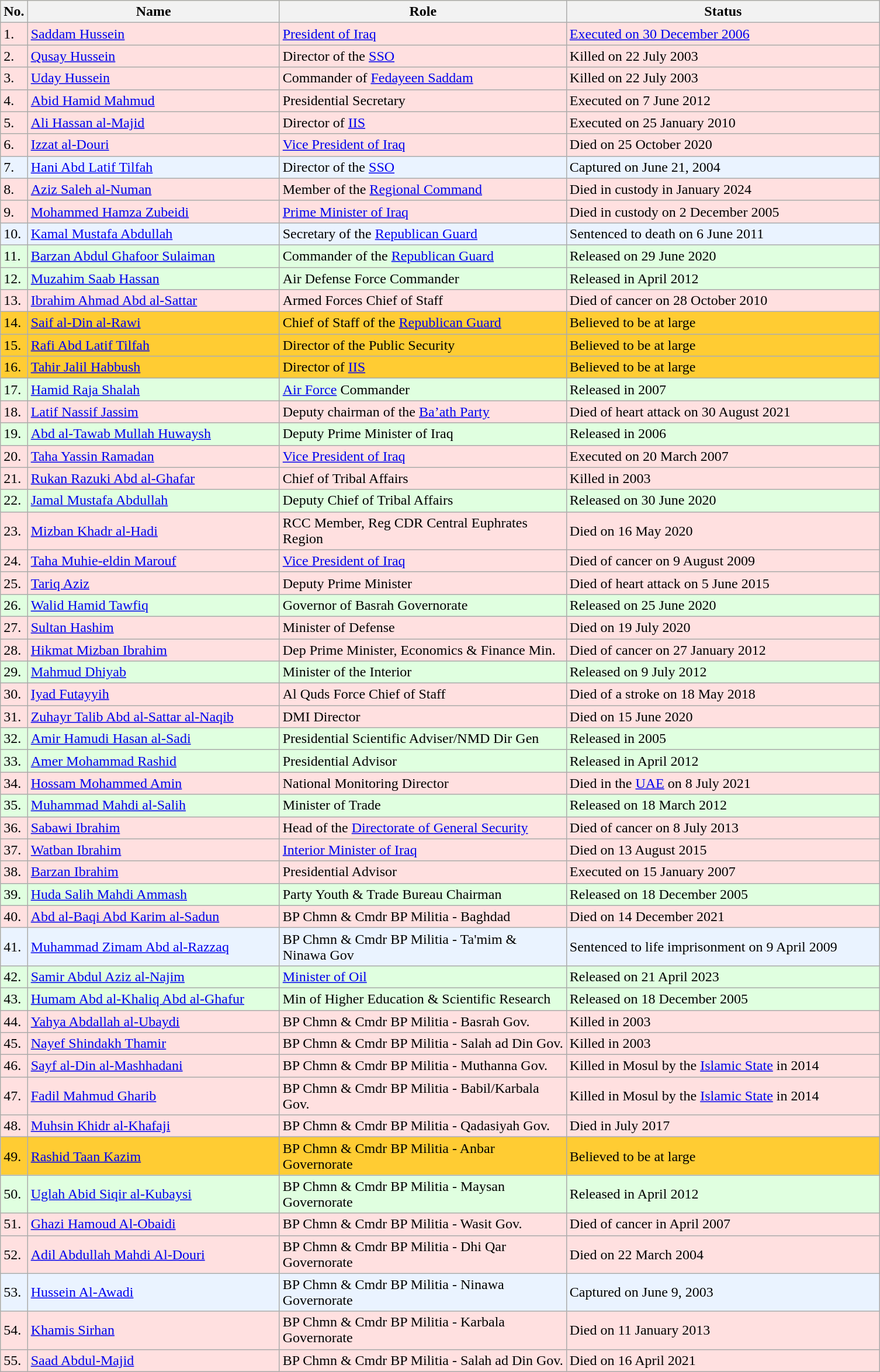<table class="wikitable" style="background:#ffffe0">
<tr>
<th width="5">No.</th>
<th width="280">Name</th>
<th width="320">Role</th>
<th width="350">Status</th>
</tr>
<tr style="background:#ffe0e0">
<td>1.</td>
<td><a href='#'>Saddam Hussein</a></td>
<td><a href='#'>President of Iraq</a></td>
<td><a href='#'>Executed on 30 December 2006</a></td>
</tr>
<tr style="background:#ffe0e0">
<td>2.</td>
<td><a href='#'>Qusay Hussein</a></td>
<td>Director of the <a href='#'>SSO</a></td>
<td>Killed on 22 July 2003</td>
</tr>
<tr style="background:#ffe0e0">
<td>3.</td>
<td><a href='#'>Uday Hussein</a></td>
<td>Commander of <a href='#'>Fedayeen Saddam</a></td>
<td>Killed on 22 July 2003</td>
</tr>
<tr style="background:#ffe0e0">
<td>4.</td>
<td><a href='#'>Abid Hamid Mahmud</a></td>
<td>Presidential Secretary</td>
<td>Executed on 7 June 2012</td>
</tr>
<tr style="background:#ffe0e0">
<td>5.</td>
<td><a href='#'>Ali Hassan al-Majid</a></td>
<td>Director of <a href='#'>IIS</a></td>
<td>Executed on 25 January 2010</td>
</tr>
<tr style="background:#ffe0e0">
<td>6.</td>
<td><a href='#'>Izzat al-Douri</a></td>
<td><a href='#'>Vice President of Iraq</a></td>
<td>Died on 25 October 2020</td>
</tr>
<tr style="background:#eaf3ff">
<td>7.</td>
<td><a href='#'>Hani Abd Latif Tilfah</a></td>
<td>Director of the <a href='#'>SSO</a></td>
<td>Captured on June 21, 2004</td>
</tr>
<tr style="background:#ffe0e0">
<td>8.</td>
<td><a href='#'>Aziz Saleh al-Numan</a></td>
<td>Member of the <a href='#'>Regional Command</a></td>
<td>Died in custody in January 2024</td>
</tr>
<tr style="background:#ffe0e0">
<td>9.</td>
<td><a href='#'>Mohammed Hamza Zubeidi</a></td>
<td><a href='#'>Prime Minister of Iraq</a></td>
<td>Died in custody on 2 December 2005</td>
</tr>
<tr style="background:#eaf3ff">
<td>10.</td>
<td><a href='#'>Kamal Mustafa Abdullah</a></td>
<td>Secretary of the <a href='#'>Republican Guard</a></td>
<td>Sentenced to death on 6 June 2011</td>
</tr>
<tr style="background:#e0ffe0">
<td>11.</td>
<td><a href='#'>Barzan Abdul Ghafoor Sulaiman</a></td>
<td>Commander of the <a href='#'>Republican Guard</a></td>
<td>Released on 29 June 2020</td>
</tr>
<tr style="background:#e0ffe0">
<td>12.</td>
<td><a href='#'>Muzahim Saab Hassan</a></td>
<td>Air Defense Force Commander</td>
<td>Released in April 2012</td>
</tr>
<tr style="background:#ffe0e0">
<td>13.</td>
<td><a href='#'>Ibrahim Ahmad Abd al-Sattar</a></td>
<td>Armed Forces Chief of Staff</td>
<td>Died of cancer on 28 October 2010</td>
</tr>
<tr style="background:#fc3">
<td>14.</td>
<td><a href='#'>Saif al-Din al-Rawi</a></td>
<td>Chief of Staff of the <a href='#'>Republican Guard</a></td>
<td>Believed to be at large</td>
</tr>
<tr style="background:#fc3">
<td>15.</td>
<td><a href='#'>Rafi Abd Latif Tilfah</a></td>
<td>Director of the Public Security</td>
<td>Believed to be at large</td>
</tr>
<tr style="background:#fc3">
<td>16.</td>
<td><a href='#'>Tahir Jalil Habbush</a></td>
<td>Director of <a href='#'>IIS</a></td>
<td>Believed to be at large</td>
</tr>
<tr style="background:#e0ffe0">
<td>17.</td>
<td><a href='#'>Hamid Raja Shalah</a></td>
<td><a href='#'>Air Force</a> Commander</td>
<td>Released in 2007</td>
</tr>
<tr style="background:#ffe0e0">
<td>18.</td>
<td><a href='#'>Latif Nassif Jassim</a></td>
<td>Deputy chairman of the <a href='#'>Ba’ath Party</a></td>
<td>Died of heart attack on 30 August 2021</td>
</tr>
<tr style="background:#e0ffe0">
<td>19.</td>
<td><a href='#'>Abd al-Tawab Mullah Huwaysh</a></td>
<td>Deputy Prime Minister of Iraq</td>
<td>Released in 2006</td>
</tr>
<tr style="background:#ffe0e0">
<td>20.</td>
<td><a href='#'>Taha Yassin Ramadan</a></td>
<td><a href='#'>Vice President of Iraq</a></td>
<td>Executed on 20 March 2007</td>
</tr>
<tr style="background:#ffe0e0">
<td>21.</td>
<td><a href='#'>Rukan Razuki Abd al-Ghafar</a></td>
<td>Chief of Tribal Affairs</td>
<td>Killed in 2003</td>
</tr>
<tr style="background:#e0ffe0">
<td>22.</td>
<td><a href='#'>Jamal Mustafa Abdullah</a></td>
<td>Deputy Chief of Tribal Affairs</td>
<td>Released on 30 June 2020</td>
</tr>
<tr style="background:#ffe0e0">
<td>23.</td>
<td><a href='#'>Mizban Khadr al-Hadi</a></td>
<td>RCC Member, Reg CDR Central Euphrates Region</td>
<td>Died on 16 May 2020</td>
</tr>
<tr style="background:#ffe0e0">
<td>24.</td>
<td><a href='#'>Taha Muhie-eldin Marouf</a></td>
<td><a href='#'>Vice President of Iraq</a></td>
<td>Died of cancer on 9 August 2009</td>
</tr>
<tr style="background:#ffe0e0">
<td>25.</td>
<td><a href='#'>Tariq Aziz</a></td>
<td>Deputy Prime Minister</td>
<td>Died of heart attack on 5 June 2015</td>
</tr>
<tr style="background:#e0ffe0">
<td>26.</td>
<td><a href='#'>Walid Hamid Tawfiq</a></td>
<td>Governor of Basrah Governorate</td>
<td>Released on 25 June 2020</td>
</tr>
<tr style="background:#ffe0e0">
<td>27.</td>
<td><a href='#'>Sultan Hashim</a></td>
<td>Minister of Defense</td>
<td>Died on 19 July 2020</td>
</tr>
<tr style="background:#ffe0e0">
<td>28.</td>
<td><a href='#'>Hikmat Mizban Ibrahim</a></td>
<td>Dep Prime Minister, Economics & Finance Min.</td>
<td>Died of cancer on 27 January 2012</td>
</tr>
<tr style="background:#e0ffe0">
<td>29.</td>
<td><a href='#'>Mahmud Dhiyab</a></td>
<td>Minister of the Interior</td>
<td>Released on 9 July 2012</td>
</tr>
<tr style="background:#ffe0e0">
<td>30.</td>
<td><a href='#'>Iyad Futayyih</a></td>
<td>Al Quds Force Chief of Staff</td>
<td>Died of a stroke on 18 May 2018</td>
</tr>
<tr style="background:#ffe0e0">
<td>31.</td>
<td><a href='#'>Zuhayr Talib Abd al-Sattar al-Naqib</a></td>
<td>DMI Director</td>
<td>Died on 15 June 2020</td>
</tr>
<tr style="background:#e0ffe0">
<td>32.</td>
<td><a href='#'>Amir Hamudi Hasan al-Sadi</a></td>
<td>Presidential Scientific Adviser/NMD Dir Gen</td>
<td>Released in 2005</td>
</tr>
<tr style="background:#e0ffe0">
<td>33.</td>
<td><a href='#'>Amer Mohammad Rashid</a></td>
<td>Presidential Advisor</td>
<td>Released in April 2012</td>
</tr>
<tr style="background:#ffe0e0">
<td>34.</td>
<td><a href='#'>Hossam Mohammed Amin</a></td>
<td>National Monitoring Director</td>
<td>Died in the <a href='#'>UAE</a> on 8 July 2021</td>
</tr>
<tr style="background:#e0ffe0">
<td>35.</td>
<td><a href='#'>Muhammad Mahdi al-Salih</a></td>
<td>Minister of Trade</td>
<td>Released on 18 March 2012</td>
</tr>
<tr style="background:#ffe0e0">
<td>36.</td>
<td><a href='#'>Sabawi Ibrahim</a></td>
<td>Head of the <a href='#'>Directorate of General Security</a></td>
<td>Died of cancer on 8 July 2013</td>
</tr>
<tr style="background:#ffe0e0">
<td>37.</td>
<td><a href='#'>Watban Ibrahim</a></td>
<td><a href='#'>Interior Minister of Iraq</a></td>
<td>Died on 13 August 2015</td>
</tr>
<tr style="background:#ffe0e0">
<td>38.</td>
<td><a href='#'>Barzan Ibrahim</a></td>
<td>Presidential Advisor</td>
<td>Executed on 15 January 2007</td>
</tr>
<tr style="background:#e0ffe0">
<td>39.</td>
<td><a href='#'>Huda Salih Mahdi Ammash</a></td>
<td>Party Youth & Trade Bureau Chairman</td>
<td>Released on 18 December 2005</td>
</tr>
<tr style="background:#ffe0e0">
<td>40.</td>
<td><a href='#'>Abd al-Baqi Abd Karim al-Sadun</a></td>
<td>BP Chmn & Cmdr BP Militia - Baghdad</td>
<td>Died on 14 December 2021</td>
</tr>
<tr style="background:#eaf3ff">
<td>41.</td>
<td><a href='#'>Muhammad Zimam Abd al-Razzaq</a></td>
<td>BP Chmn & Cmdr BP Militia - Ta'mim & Ninawa Gov</td>
<td>Sentenced to life imprisonment on 9 April 2009</td>
</tr>
<tr style="background:#e0ffe0">
<td>42.</td>
<td><a href='#'>Samir Abdul Aziz al-Najim</a></td>
<td><a href='#'>Minister of Oil</a></td>
<td>Released on 21 April 2023</td>
</tr>
<tr style="background:#e0ffe0">
<td>43.</td>
<td><a href='#'>Humam Abd al-Khaliq Abd al-Ghafur</a></td>
<td>Min of Higher Education & Scientific Research</td>
<td>Released on 18 December 2005</td>
</tr>
<tr style="background:#ffe0e0">
<td>44.</td>
<td><a href='#'>Yahya Abdallah al-Ubaydi</a></td>
<td>BP Chmn & Cmdr BP Militia - Basrah Gov.</td>
<td>Killed in 2003</td>
</tr>
<tr style="background:#ffe0e0">
<td>45.</td>
<td><a href='#'>Nayef Shindakh Thamir</a></td>
<td>BP Chmn & Cmdr BP Militia - Salah ad Din Gov.</td>
<td>Killed in 2003</td>
</tr>
<tr style="background:#ffe0e0">
<td>46.</td>
<td><a href='#'>Sayf al-Din al-Mashhadani</a></td>
<td>BP Chmn & Cmdr BP Militia - Muthanna Gov.</td>
<td>Killed in Mosul by the <a href='#'>Islamic State</a> in 2014</td>
</tr>
<tr style="background:#ffe0e0">
<td>47.</td>
<td><a href='#'>Fadil Mahmud Gharib</a></td>
<td>BP Chmn & Cmdr BP Militia - Babil/Karbala Gov.</td>
<td>Killed in Mosul by the <a href='#'>Islamic State</a> in 2014</td>
</tr>
<tr style="background:#ffe0e0">
<td>48.</td>
<td><a href='#'>Muhsin Khidr al-Khafaji</a></td>
<td>BP Chmn & Cmdr BP Militia - Qadasiyah Gov.</td>
<td>Died in July 2017</td>
</tr>
<tr style="background:#fc3">
<td>49.</td>
<td><a href='#'>Rashid Taan Kazim</a></td>
<td>BP Chmn & Cmdr BP Militia - Anbar Governorate</td>
<td>Believed to be at large</td>
</tr>
<tr style="background:#e0ffe0">
<td>50.</td>
<td><a href='#'>Uglah Abid Siqir al-Kubaysi</a></td>
<td>BP Chmn & Cmdr BP Militia - Maysan Governorate</td>
<td>Released in April 2012</td>
</tr>
<tr style="background:#ffe0e0">
<td>51.</td>
<td><a href='#'>Ghazi Hamoud Al-Obaidi</a></td>
<td>BP Chmn & Cmdr BP Militia - Wasit Gov.</td>
<td>Died of cancer in April 2007</td>
</tr>
<tr style="background:#ffe0e0">
<td>52.</td>
<td><a href='#'>Adil Abdullah Mahdi Al-Douri</a></td>
<td>BP Chmn & Cmdr BP Militia - Dhi Qar Governorate</td>
<td>Died on 22 March 2004</td>
</tr>
<tr style="background:#eaf3ff">
<td>53.</td>
<td><a href='#'>Hussein Al-Awadi</a></td>
<td>BP Chmn & Cmdr BP Militia - Ninawa Governorate</td>
<td>Captured on June 9, 2003</td>
</tr>
<tr style="background:#ffe0e0">
<td>54.</td>
<td><a href='#'>Khamis Sirhan</a></td>
<td>BP Chmn & Cmdr BP Militia - Karbala Governorate</td>
<td>Died on 11 January 2013</td>
</tr>
<tr style="background:#ffe0e0">
<td>55.</td>
<td><a href='#'>Saad Abdul-Majid</a></td>
<td>BP Chmn & Cmdr BP Militia - Salah ad Din Gov.</td>
<td>Died on 16 April 2021</td>
</tr>
</table>
